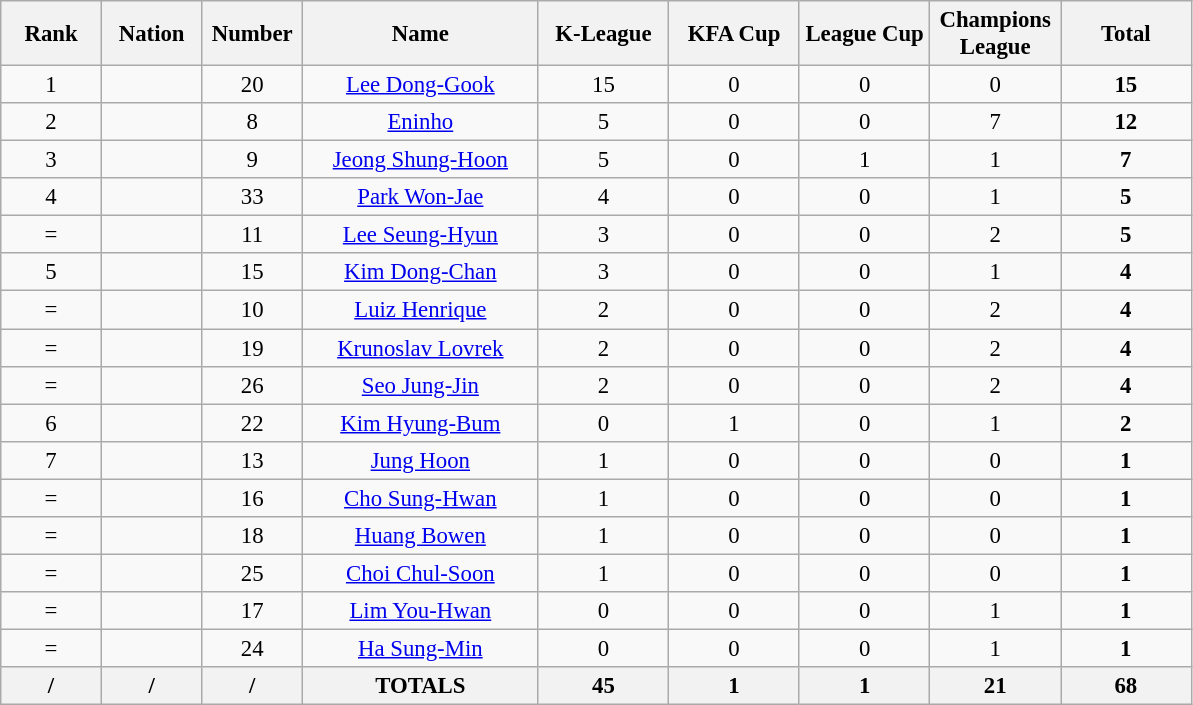<table class="wikitable" style="font-size: 95%; text-align: center;">
<tr>
<th width=60>Rank</th>
<th width=60>Nation</th>
<th width=60>Number</th>
<th width=150>Name</th>
<th width=80>K-League</th>
<th width=80>KFA Cup</th>
<th width=80>League Cup</th>
<th width=80>Champions League</th>
<th width=80>Total</th>
</tr>
<tr>
<td>1</td>
<td></td>
<td>20</td>
<td><a href='#'>Lee Dong-Gook</a></td>
<td>15</td>
<td>0</td>
<td>0</td>
<td>0</td>
<td><strong>15</strong></td>
</tr>
<tr>
<td>2</td>
<td></td>
<td>8</td>
<td><a href='#'>Eninho</a></td>
<td>5</td>
<td>0</td>
<td>0</td>
<td>7</td>
<td><strong>12</strong></td>
</tr>
<tr>
<td>3</td>
<td></td>
<td>9</td>
<td><a href='#'>Jeong Shung-Hoon</a></td>
<td>5</td>
<td>0</td>
<td>1</td>
<td>1</td>
<td><strong>7</strong></td>
</tr>
<tr>
<td>4</td>
<td></td>
<td>33</td>
<td><a href='#'>Park Won-Jae</a></td>
<td>4</td>
<td>0</td>
<td>0</td>
<td>1</td>
<td><strong>5</strong></td>
</tr>
<tr>
<td>=</td>
<td></td>
<td>11</td>
<td><a href='#'>Lee Seung-Hyun</a></td>
<td>3</td>
<td>0</td>
<td>0</td>
<td>2</td>
<td><strong>5</strong></td>
</tr>
<tr>
<td>5</td>
<td></td>
<td>15</td>
<td><a href='#'>Kim Dong-Chan</a></td>
<td>3</td>
<td>0</td>
<td>0</td>
<td>1</td>
<td><strong>4</strong></td>
</tr>
<tr>
<td>=</td>
<td></td>
<td>10</td>
<td><a href='#'>Luiz Henrique</a></td>
<td>2</td>
<td>0</td>
<td>0</td>
<td>2</td>
<td><strong>4</strong></td>
</tr>
<tr>
<td>=</td>
<td></td>
<td>19</td>
<td><a href='#'>Krunoslav Lovrek</a></td>
<td>2</td>
<td>0</td>
<td>0</td>
<td>2</td>
<td><strong>4</strong></td>
</tr>
<tr>
<td>=</td>
<td></td>
<td>26</td>
<td><a href='#'>Seo Jung-Jin</a></td>
<td>2</td>
<td>0</td>
<td>0</td>
<td>2</td>
<td><strong>4</strong></td>
</tr>
<tr>
<td>6</td>
<td></td>
<td>22</td>
<td><a href='#'>Kim Hyung-Bum</a></td>
<td>0</td>
<td>1</td>
<td>0</td>
<td>1</td>
<td><strong>2</strong></td>
</tr>
<tr>
<td>7</td>
<td></td>
<td>13</td>
<td><a href='#'>Jung Hoon</a></td>
<td>1</td>
<td>0</td>
<td>0</td>
<td>0</td>
<td><strong>1</strong></td>
</tr>
<tr>
<td>=</td>
<td></td>
<td>16</td>
<td><a href='#'>Cho Sung-Hwan</a></td>
<td>1</td>
<td>0</td>
<td>0</td>
<td>0</td>
<td><strong>1</strong></td>
</tr>
<tr>
<td>=</td>
<td></td>
<td>18</td>
<td><a href='#'>Huang Bowen</a></td>
<td>1</td>
<td>0</td>
<td>0</td>
<td>0</td>
<td><strong>1</strong></td>
</tr>
<tr>
<td>=</td>
<td></td>
<td>25</td>
<td><a href='#'>Choi Chul-Soon</a></td>
<td>1</td>
<td>0</td>
<td>0</td>
<td>0</td>
<td><strong>1</strong></td>
</tr>
<tr>
<td>=</td>
<td></td>
<td>17</td>
<td><a href='#'>Lim You-Hwan</a></td>
<td>0</td>
<td>0</td>
<td>0</td>
<td>1</td>
<td><strong>1</strong></td>
</tr>
<tr>
<td>=</td>
<td></td>
<td>24</td>
<td><a href='#'>Ha Sung-Min</a></td>
<td>0</td>
<td>0</td>
<td>0</td>
<td>1</td>
<td><strong>1</strong></td>
</tr>
<tr>
<th>/</th>
<th>/</th>
<th>/</th>
<th>TOTALS</th>
<th>45</th>
<th>1</th>
<th>1</th>
<th>21</th>
<th>68</th>
</tr>
</table>
